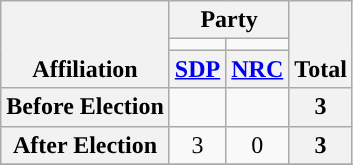<table class=wikitable style="text-align:center">
<tr style="vertical-align:bottom;">
<th rowspan=3>Affiliation</th>
<th colspan=2>Party</th>
<th rowspan=3>Total</th>
</tr>
<tr>
<td style="background-color:"></td>
<td style="background-color:"></td>
</tr>
<tr>
<th><a href='#'>SDP</a></th>
<th><a href='#'>NRC</a></th>
</tr>
<tr>
<th>Before Election</th>
<td></td>
<td></td>
<th>3</th>
</tr>
<tr>
<th>After Election</th>
<td>3</td>
<td>0</td>
<th>3</th>
</tr>
<tr>
</tr>
</table>
